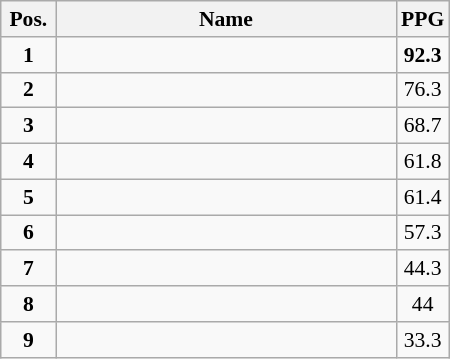<table class="wikitable" style="text-align:center; font-size:90%;">
<tr>
<th width=30px>Pos.</th>
<th width=220px>Name</th>
<th width=20px>PPG</th>
</tr>
<tr>
<td><strong>1</strong></td>
<td align=left><strong></strong></td>
<td><strong>92.3</strong></td>
</tr>
<tr>
<td><strong>2</strong></td>
<td align=left></td>
<td>76.3</td>
</tr>
<tr>
<td><strong>3</strong></td>
<td align=left></td>
<td>68.7</td>
</tr>
<tr>
<td><strong>4</strong></td>
<td align=left></td>
<td>61.8</td>
</tr>
<tr>
<td><strong>5</strong></td>
<td align=left></td>
<td>61.4</td>
</tr>
<tr>
<td><strong>6</strong></td>
<td align=left></td>
<td>57.3</td>
</tr>
<tr>
<td><strong>7</strong></td>
<td align=left></td>
<td>44.3</td>
</tr>
<tr>
<td><strong>8</strong></td>
<td align=left></td>
<td>44</td>
</tr>
<tr>
<td><strong>9</strong></td>
<td align=left></td>
<td>33.3</td>
</tr>
</table>
